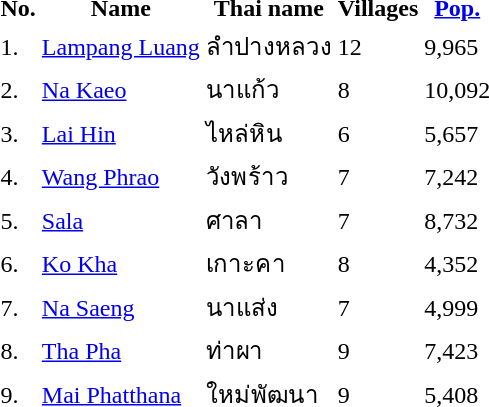<table>
<tr>
<th>No.</th>
<th>Name</th>
<th>Thai name</th>
<th>Villages</th>
<th><a href='#'>Pop.</a></th>
</tr>
<tr>
<td>1.</td>
<td><a href='#'>Lampang Luang</a></td>
<td>ลำปางหลวง</td>
<td>12</td>
<td>9,965</td>
<td></td>
</tr>
<tr>
<td>2.</td>
<td><a href='#'>Na Kaeo</a></td>
<td>นาแก้ว</td>
<td>8</td>
<td>10,092</td>
<td></td>
</tr>
<tr>
<td>3.</td>
<td><a href='#'>Lai Hin</a></td>
<td>ไหล่หิน</td>
<td>6</td>
<td>5,657</td>
<td></td>
</tr>
<tr>
<td>4.</td>
<td><a href='#'>Wang Phrao</a></td>
<td>วังพร้าว</td>
<td>7</td>
<td>7,242</td>
<td></td>
</tr>
<tr>
<td>5.</td>
<td><a href='#'>Sala</a></td>
<td>ศาลา</td>
<td>7</td>
<td>8,732</td>
<td></td>
</tr>
<tr>
<td>6.</td>
<td><a href='#'>Ko Kha</a></td>
<td>เกาะคา</td>
<td>8</td>
<td>4,352</td>
<td></td>
</tr>
<tr>
<td>7.</td>
<td><a href='#'>Na Saeng</a></td>
<td>นาแส่ง</td>
<td>7</td>
<td>4,999</td>
<td></td>
</tr>
<tr>
<td>8.</td>
<td><a href='#'>Tha Pha</a></td>
<td>ท่าผา</td>
<td>9</td>
<td>7,423</td>
<td></td>
</tr>
<tr>
<td>9.</td>
<td><a href='#'>Mai Phatthana</a></td>
<td>ใหม่พัฒนา</td>
<td>9</td>
<td>5,408</td>
<td></td>
</tr>
</table>
